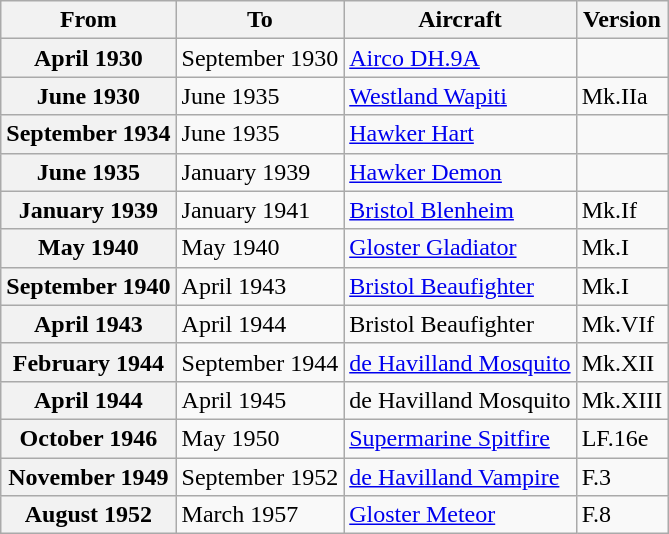<table class="wikitable plainrowheaders">
<tr>
<th scope="col">From</th>
<th scope="col">To</th>
<th scope="col">Aircraft</th>
<th scope="col">Version</th>
</tr>
<tr>
<th scope="row">April 1930</th>
<td>September 1930</td>
<td><a href='#'>Airco DH.9A</a></td>
<td></td>
</tr>
<tr>
<th scope="row">June 1930</th>
<td>June 1935</td>
<td><a href='#'>Westland Wapiti</a></td>
<td>Mk.IIa</td>
</tr>
<tr>
<th scope="row">September 1934</th>
<td>June 1935</td>
<td><a href='#'>Hawker Hart</a></td>
<td></td>
</tr>
<tr>
<th scope="row">June 1935</th>
<td>January 1939</td>
<td><a href='#'>Hawker Demon</a></td>
<td></td>
</tr>
<tr>
<th scope="row">January 1939</th>
<td>January 1941</td>
<td><a href='#'>Bristol Blenheim</a></td>
<td>Mk.If</td>
</tr>
<tr>
<th scope="row">May 1940</th>
<td>May 1940</td>
<td><a href='#'>Gloster Gladiator</a></td>
<td>Mk.I</td>
</tr>
<tr>
<th scope="row">September 1940</th>
<td>April 1943</td>
<td><a href='#'>Bristol Beaufighter</a></td>
<td>Mk.I</td>
</tr>
<tr>
<th scope="row">April 1943</th>
<td>April 1944</td>
<td>Bristol Beaufighter</td>
<td>Mk.VIf</td>
</tr>
<tr>
<th scope="row">February 1944</th>
<td>September 1944</td>
<td><a href='#'>de Havilland Mosquito</a></td>
<td>Mk.XII</td>
</tr>
<tr>
<th scope="row">April 1944</th>
<td>April 1945</td>
<td>de Havilland Mosquito</td>
<td>Mk.XIII</td>
</tr>
<tr>
<th scope="row">October 1946</th>
<td>May 1950</td>
<td><a href='#'>Supermarine Spitfire</a></td>
<td>LF.16e</td>
</tr>
<tr>
<th scope="row">November 1949</th>
<td>September 1952</td>
<td><a href='#'>de Havilland Vampire</a></td>
<td>F.3</td>
</tr>
<tr>
<th scope="row">August 1952</th>
<td>March 1957</td>
<td><a href='#'>Gloster Meteor</a></td>
<td>F.8</td>
</tr>
</table>
